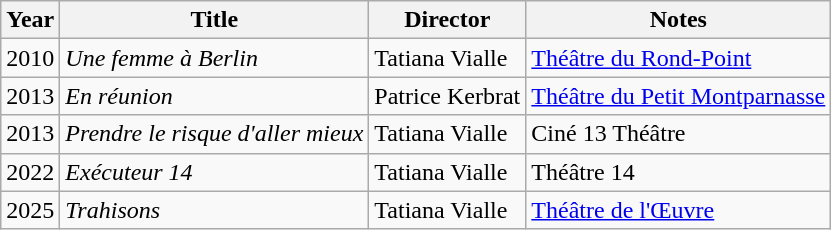<table class="wikitable sortable">
<tr>
<th>Year</th>
<th>Title</th>
<th>Director</th>
<th>Notes</th>
</tr>
<tr>
<td>2010</td>
<td><em>Une femme à Berlin</em></td>
<td>Tatiana Vialle</td>
<td><a href='#'>Théâtre du Rond-Point</a></td>
</tr>
<tr>
<td>2013</td>
<td><em>En réunion</em></td>
<td>Patrice Kerbrat</td>
<td><a href='#'>Théâtre du Petit Montparnasse</a></td>
</tr>
<tr>
<td>2013</td>
<td><em>Prendre le risque d'aller mieux</em></td>
<td>Tatiana Vialle</td>
<td>Ciné 13 Théâtre</td>
</tr>
<tr>
<td>2022</td>
<td><em>Exécuteur 14</em></td>
<td>Tatiana Vialle</td>
<td>Théâtre 14</td>
</tr>
<tr>
<td>2025</td>
<td><em>Trahisons</em></td>
<td>Tatiana Vialle</td>
<td><a href='#'>Théâtre de l'Œuvre</a></td>
</tr>
</table>
